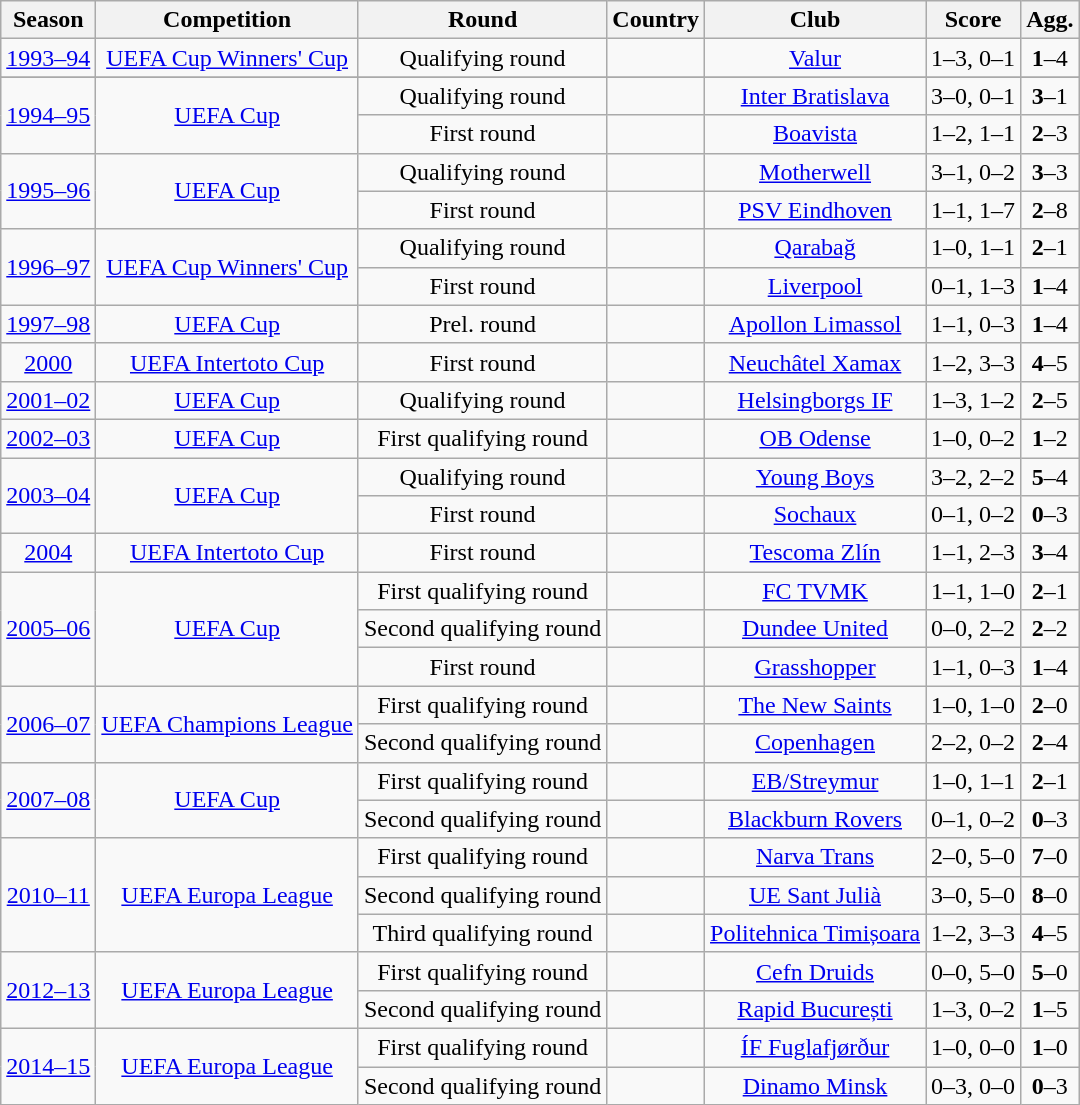<table class="wikitable sortable" style="text-align: center;">
<tr>
<th>Season</th>
<th>Competition</th>
<th>Round</th>
<th>Country</th>
<th>Club</th>
<th>Score</th>
<th>Agg.</th>
</tr>
<tr>
<td rowspan="1"><a href='#'>1993–94</a></td>
<td rowspan="1" align="center"><a href='#'>UEFA Cup Winners' Cup</a></td>
<td>Qualifying round</td>
<td align="center"></td>
<td><a href='#'>Valur</a></td>
<td>1–3, 0–1</td>
<td><strong>1</strong>–4</td>
</tr>
<tr>
</tr>
<tr>
<td rowspan="2"><a href='#'>1994–95</a></td>
<td rowspan="2" align="center"><a href='#'>UEFA Cup</a></td>
<td>Qualifying round</td>
<td align="center"></td>
<td><a href='#'>Inter Bratislava</a></td>
<td>3–0, 0–1</td>
<td><strong>3</strong>–1</td>
</tr>
<tr>
<td>First round</td>
<td align="center"></td>
<td><a href='#'>Boavista</a></td>
<td>1–2, 1–1</td>
<td><strong>2</strong>–3</td>
</tr>
<tr>
<td rowspan="2"><a href='#'>1995–96</a></td>
<td rowspan="2" align="center"><a href='#'>UEFA Cup</a></td>
<td>Qualifying round</td>
<td align="center"></td>
<td><a href='#'>Motherwell</a></td>
<td>3–1, 0–2</td>
<td><strong>3</strong>–3</td>
</tr>
<tr>
<td>First round</td>
<td align="center"></td>
<td><a href='#'>PSV Eindhoven</a></td>
<td>1–1, 1–7</td>
<td><strong>2</strong>–8</td>
</tr>
<tr>
<td rowspan="2"><a href='#'>1996–97</a></td>
<td rowspan="2" align="center"><a href='#'>UEFA Cup Winners' Cup</a></td>
<td>Qualifying round</td>
<td align="center"></td>
<td><a href='#'>Qarabağ</a></td>
<td>1–0, 1–1</td>
<td><strong>2</strong>–1</td>
</tr>
<tr>
<td>First round</td>
<td align="center"></td>
<td><a href='#'>Liverpool</a></td>
<td>0–1, 1–3</td>
<td><strong>1</strong>–4</td>
</tr>
<tr>
<td rowspan="1"><a href='#'>1997–98</a></td>
<td rowspan="1" align="center"><a href='#'>UEFA Cup</a></td>
<td>Prel. round</td>
<td align="center"></td>
<td><a href='#'>Apollon Limassol</a></td>
<td>1–1, 0–3</td>
<td><strong>1</strong>–4</td>
</tr>
<tr>
<td rowspan="1"><a href='#'>2000</a></td>
<td rowspan="1" align="center"><a href='#'>UEFA Intertoto Cup</a></td>
<td>First round</td>
<td align="center"></td>
<td><a href='#'>Neuchâtel Xamax</a></td>
<td>1–2, 3–3</td>
<td><strong>4</strong>–5</td>
</tr>
<tr>
<td rowspan="1"><a href='#'>2001–02</a></td>
<td rowspan="1" align="center"><a href='#'>UEFA Cup</a></td>
<td>Qualifying round</td>
<td align="center"></td>
<td><a href='#'>Helsingborgs IF</a></td>
<td>1–3, 1–2</td>
<td><strong>2</strong>–5</td>
</tr>
<tr>
<td rowspan="1"><a href='#'>2002–03</a></td>
<td rowspan="1" align="center"><a href='#'>UEFA Cup</a></td>
<td>First qualifying round</td>
<td align="center"></td>
<td><a href='#'>OB Odense</a></td>
<td>1–0, 0–2</td>
<td><strong>1</strong>–2</td>
</tr>
<tr>
<td rowspan="2"><a href='#'>2003–04</a></td>
<td rowspan="2" align="center"><a href='#'>UEFA Cup</a></td>
<td>Qualifying round</td>
<td align="center"></td>
<td><a href='#'>Young Boys</a></td>
<td>3–2, 2–2</td>
<td><strong>5</strong>–4</td>
</tr>
<tr>
<td>First round</td>
<td align="center"></td>
<td><a href='#'>Sochaux</a></td>
<td>0–1, 0–2</td>
<td><strong>0</strong>–3</td>
</tr>
<tr>
<td rowspan="1"><a href='#'>2004</a></td>
<td rowspan="1" align="center"><a href='#'>UEFA Intertoto Cup</a></td>
<td>First round</td>
<td align="center"></td>
<td><a href='#'>Tescoma Zlín</a></td>
<td>1–1, 2–3</td>
<td><strong>3</strong>–4</td>
</tr>
<tr>
<td rowspan="3"><a href='#'>2005–06</a></td>
<td rowspan="3" align="center"><a href='#'>UEFA Cup</a></td>
<td>First qualifying round</td>
<td align="center"></td>
<td><a href='#'>FC TVMK</a></td>
<td>1–1, 1–0</td>
<td><strong>2</strong>–1</td>
</tr>
<tr>
<td>Second qualifying round</td>
<td align="center"></td>
<td><a href='#'>Dundee United</a></td>
<td>0–0, 2–2</td>
<td><strong>2</strong>–2</td>
</tr>
<tr>
<td>First round</td>
<td align="center"></td>
<td><a href='#'>Grasshopper</a></td>
<td>1–1, 0–3</td>
<td><strong>1</strong>–4</td>
</tr>
<tr>
<td rowspan="2"><a href='#'>2006–07</a></td>
<td rowspan="2" align="center"><a href='#'>UEFA Champions League</a></td>
<td>First qualifying round</td>
<td align="center"></td>
<td><a href='#'>The New Saints</a></td>
<td>1–0, 1–0</td>
<td><strong>2</strong>–0</td>
</tr>
<tr>
<td>Second qualifying round</td>
<td align="center"></td>
<td><a href='#'>Copenhagen</a></td>
<td>2–2, 0–2</td>
<td><strong>2</strong>–4</td>
</tr>
<tr>
<td rowspan="2"><a href='#'>2007–08</a></td>
<td rowspan="2" align="center"><a href='#'>UEFA Cup</a></td>
<td>First qualifying round</td>
<td align="center"></td>
<td><a href='#'>EB/Streymur</a></td>
<td>1–0, 1–1</td>
<td><strong>2</strong>–1</td>
</tr>
<tr>
<td>Second qualifying round</td>
<td align="center"></td>
<td><a href='#'>Blackburn Rovers</a></td>
<td>0–1, 0–2</td>
<td><strong>0</strong>–3</td>
</tr>
<tr>
<td rowspan="3"><a href='#'>2010–11</a></td>
<td rowspan="3" align=center><a href='#'>UEFA Europa League</a></td>
<td>First qualifying round</td>
<td align=center></td>
<td><a href='#'>Narva Trans</a></td>
<td>2–0, 5–0</td>
<td><strong>7</strong>–0</td>
</tr>
<tr>
<td>Second qualifying round</td>
<td align=center></td>
<td><a href='#'>UE Sant Julià</a></td>
<td>3–0, 5–0</td>
<td><strong>8</strong>–0</td>
</tr>
<tr>
<td>Third qualifying round</td>
<td align=center></td>
<td><a href='#'>Politehnica Timișoara</a></td>
<td>1–2, 3–3</td>
<td><strong>4</strong>–5</td>
</tr>
<tr>
<td rowspan="2"><a href='#'>2012–13</a></td>
<td rowspan="2" align=center><a href='#'>UEFA Europa League</a></td>
<td>First qualifying round</td>
<td align=center></td>
<td><a href='#'>Cefn Druids</a></td>
<td>0–0, 5–0</td>
<td><strong>5</strong>–0</td>
</tr>
<tr>
<td>Second qualifying round</td>
<td align=center></td>
<td><a href='#'>Rapid București</a></td>
<td>1–3, 0–2</td>
<td><strong>1</strong>–5</td>
</tr>
<tr>
<td rowspan="2"><a href='#'>2014–15</a></td>
<td rowspan="2" align=center><a href='#'>UEFA Europa League</a></td>
<td>First qualifying round</td>
<td align=center></td>
<td><a href='#'>ÍF Fuglafjørður</a></td>
<td>1–0, 0–0</td>
<td><strong>1</strong>–0</td>
</tr>
<tr>
<td>Second qualifying round</td>
<td align=center></td>
<td><a href='#'>Dinamo Minsk</a></td>
<td>0–3, 0–0</td>
<td><strong>0</strong>–3</td>
</tr>
</table>
